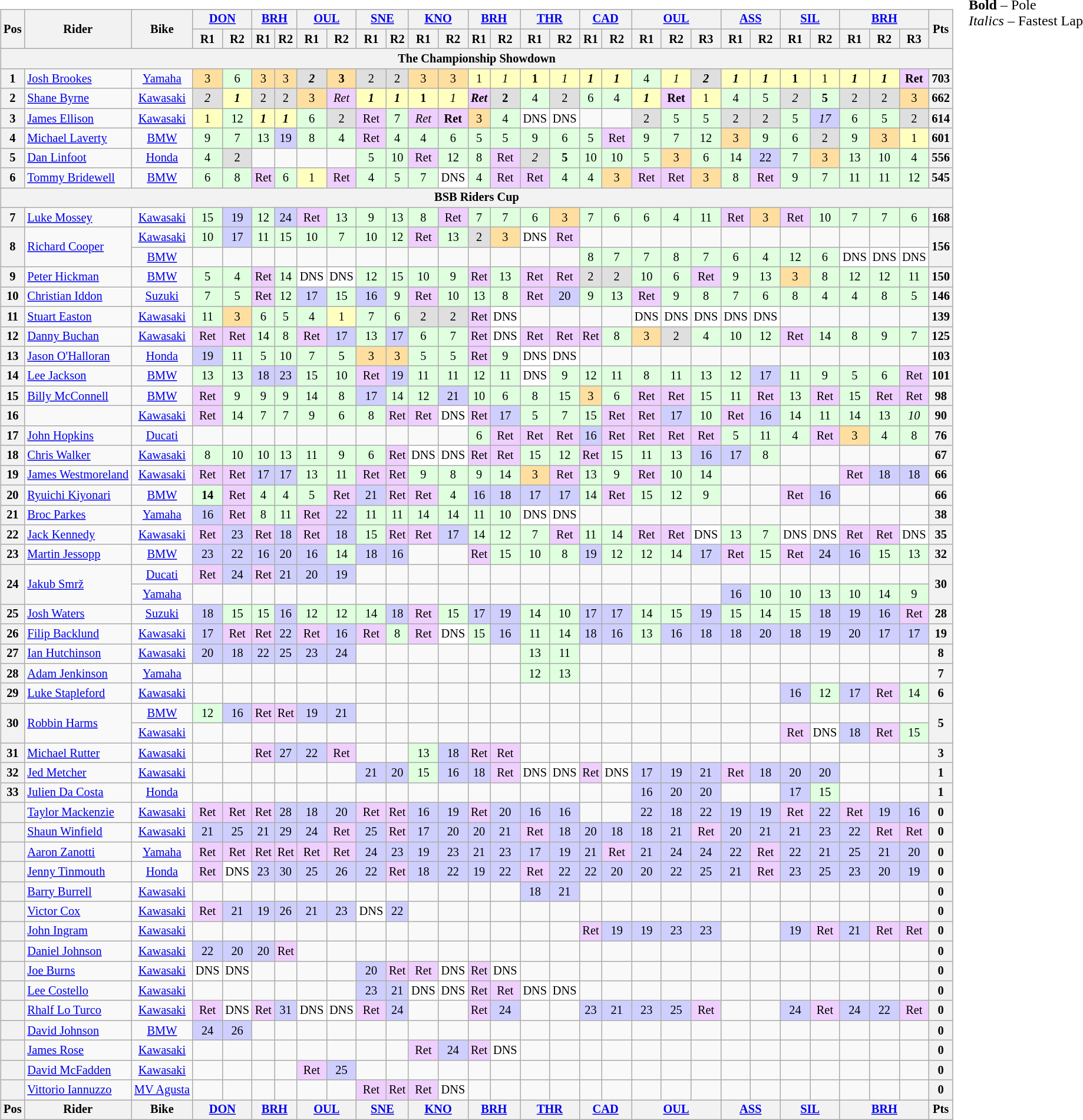<table>
<tr>
<td><br><table class="wikitable" style="font-size: 85%; text-align: center;">
<tr valign="top">
<th valign="middle" rowspan=2>Pos</th>
<th valign="middle" rowspan=2>Rider</th>
<th valign="middle" rowspan=2>Bike</th>
<th colspan=2><a href='#'>DON</a><br></th>
<th colspan=2><a href='#'>BRH</a><br></th>
<th colspan=2><a href='#'>OUL</a><br></th>
<th colspan=2><a href='#'>SNE</a><br></th>
<th colspan=2><a href='#'>KNO</a><br></th>
<th colspan=2><a href='#'>BRH</a><br></th>
<th colspan=2><a href='#'>THR</a><br></th>
<th colspan=2><a href='#'>CAD</a><br></th>
<th colspan=3><a href='#'>OUL</a><br></th>
<th colspan=2><a href='#'>ASS</a><br></th>
<th colspan=2><a href='#'>SIL</a><br></th>
<th colspan=3><a href='#'>BRH</a><br></th>
<th valign="middle" rowspan=2>Pts</th>
</tr>
<tr>
<th>R1</th>
<th>R2</th>
<th>R1</th>
<th>R2</th>
<th>R1</th>
<th>R2</th>
<th>R1</th>
<th>R2</th>
<th>R1</th>
<th>R2</th>
<th>R1</th>
<th>R2</th>
<th>R1</th>
<th>R2</th>
<th>R1</th>
<th>R2</th>
<th>R1</th>
<th>R2</th>
<th>R3</th>
<th>R1</th>
<th>R2</th>
<th>R1</th>
<th>R2</th>
<th>R1</th>
<th>R2</th>
<th>R3</th>
</tr>
<tr>
<th colspan=30>The Championship Showdown</th>
</tr>
<tr>
<th>1</th>
<td align="left"> <a href='#'>Josh Brookes</a></td>
<td><a href='#'>Yamaha</a></td>
<td style="background:#ffdf9f;">3</td>
<td style="background:#dfffdf;">6</td>
<td style="background:#ffdf9f;">3</td>
<td style="background:#ffdf9f;">3</td>
<td style="background:#dfdfdf;"><strong><em>2</em></strong></td>
<td style="background:#ffdf9f;"><strong>3</strong></td>
<td style="background:#dfdfdf;">2</td>
<td style="background:#dfdfdf;">2</td>
<td style="background:#ffdf9f;">3</td>
<td style="background:#ffdf9f;">3</td>
<td style="background:#ffffbf;">1</td>
<td style="background:#ffffbf;"><em>1</em></td>
<td style="background:#ffffbf;"><strong>1</strong></td>
<td style="background:#ffffbf;"><em>1</em></td>
<td style="background:#ffffbf;"><strong><em>1</em></strong></td>
<td style="background:#ffffbf;"><strong><em>1</em></strong></td>
<td style="background:#dfffdf;">4</td>
<td style="background:#ffffbf;"><em>1</em></td>
<td style="background:#dfdfdf;"><strong><em>2</em></strong></td>
<td style="background:#ffffbf;"><strong><em>1</em></strong></td>
<td style="background:#ffffbf;"><strong><em>1</em></strong></td>
<td style="background:#ffffbf;"><strong>1</strong></td>
<td style="background:#ffffbf;">1</td>
<td style="background:#ffffbf;"><strong><em>1</em></strong></td>
<td style="background:#ffffbf;"><strong><em>1</em></strong></td>
<td style="background:#efcfff;"><strong>Ret</strong></td>
<th>703</th>
</tr>
<tr>
<th>2</th>
<td align="left"> <a href='#'>Shane Byrne</a></td>
<td><a href='#'>Kawasaki</a></td>
<td style="background:#dfdfdf;"><em>2</em></td>
<td style="background:#ffffbf;"><strong><em>1</em></strong></td>
<td style="background:#dfdfdf;">2</td>
<td style="background:#dfdfdf;">2</td>
<td style="background:#ffdf9f;">3</td>
<td style="background:#efcfff;"><em>Ret</em></td>
<td style="background:#ffffbf;"><strong><em>1</em></strong></td>
<td style="background:#ffffbf;"><strong><em>1</em></strong></td>
<td style="background:#ffffbf;"><strong>1</strong></td>
<td style="background:#ffffbf;"><em>1</em></td>
<td style="background:#efcfff;"><strong><em>Ret</em></strong></td>
<td style="background:#dfdfdf;"><strong>2</strong></td>
<td style="background:#dfffdf;">4</td>
<td style="background:#dfdfdf;">2</td>
<td style="background:#dfffdf;">6</td>
<td style="background:#dfffdf;">4</td>
<td style="background:#ffffbf;"><strong><em>1</em></strong></td>
<td style="background:#efcfff;"><strong>Ret</strong></td>
<td style="background:#ffffbf;">1</td>
<td style="background:#dfffdf;">4</td>
<td style="background:#dfffdf;">5</td>
<td style="background:#dfdfdf;"><em>2</em></td>
<td style="background:#dfffdf;"><strong>5</strong></td>
<td style="background:#dfdfdf;">2</td>
<td style="background:#dfdfdf;">2</td>
<td style="background:#ffdf9f;">3</td>
<th>662</th>
</tr>
<tr>
<th>3</th>
<td align="left"> <a href='#'>James Ellison</a></td>
<td><a href='#'>Kawasaki</a></td>
<td style="background:#ffffbf;">1</td>
<td style="background:#dfffdf;">12</td>
<td style="background:#ffffbf;"><strong><em>1</em></strong></td>
<td style="background:#ffffbf;"><strong><em>1</em></strong></td>
<td style="background:#dfffdf;">6</td>
<td style="background:#dfdfdf;">2</td>
<td style="background:#efcfff;">Ret</td>
<td style="background:#dfffdf;">7</td>
<td style="background:#efcfff;"><em>Ret</em></td>
<td style="background:#efcfff;"><strong>Ret</strong></td>
<td style="background:#ffdf9f;">3</td>
<td style="background:#dfffdf;">4</td>
<td style="background:#ffffff;">DNS</td>
<td style="background:#ffffff;">DNS</td>
<td></td>
<td></td>
<td style="background:#dfdfdf;">2</td>
<td style="background:#dfffdf;">5</td>
<td style="background:#dfffdf;">5</td>
<td style="background:#dfdfdf;">2</td>
<td style="background:#dfdfdf;">2</td>
<td style="background:#dfffdf;">5</td>
<td style="background:#cfcfff;"><em>17</em></td>
<td style="background:#dfffdf;">6</td>
<td style="background:#dfffdf;">5</td>
<td style="background:#dfdfdf;">2</td>
<th>614</th>
</tr>
<tr>
<th>4</th>
<td align="left"> <a href='#'>Michael Laverty</a></td>
<td><a href='#'>BMW</a></td>
<td style="background:#dfffdf;">9</td>
<td style="background:#dfffdf;">7</td>
<td style="background:#dfffdf;">13</td>
<td style="background:#cfcfff;">19</td>
<td style="background:#dfffdf;">8</td>
<td style="background:#dfffdf;">4</td>
<td style="background:#efcfff;">Ret</td>
<td style="background:#dfffdf;">4</td>
<td style="background:#dfffdf;">4</td>
<td style="background:#dfffdf;">6</td>
<td style="background:#dfffdf;">5</td>
<td style="background:#dfffdf;">5</td>
<td style="background:#dfffdf;">9</td>
<td style="background:#dfffdf;">6</td>
<td style="background:#dfffdf;">5</td>
<td style="background:#efcfff;">Ret</td>
<td style="background:#dfffdf;">9</td>
<td style="background:#dfffdf;">7</td>
<td style="background:#dfffdf;">12</td>
<td style="background:#ffdf9f;">3</td>
<td style="background:#dfffdf;">9</td>
<td style="background:#dfffdf;">6</td>
<td style="background:#dfdfdf;">2</td>
<td style="background:#dfffdf;">9</td>
<td style="background:#ffdf9f;">3</td>
<td style="background:#ffffbf;">1</td>
<th>601</th>
</tr>
<tr>
<th>5</th>
<td align="left"> <a href='#'>Dan Linfoot</a></td>
<td><a href='#'>Honda</a></td>
<td style="background:#dfffdf;">4</td>
<td style="background:#dfdfdf;">2</td>
<td></td>
<td></td>
<td></td>
<td></td>
<td style="background:#dfffdf;">5</td>
<td style="background:#dfffdf;">10</td>
<td style="background:#efcfff;">Ret</td>
<td style="background:#dfffdf;">12</td>
<td style="background:#dfffdf;">8</td>
<td style="background:#efcfff;">Ret</td>
<td style="background:#dfdfdf;"><em>2</em></td>
<td style="background:#dfffdf;"><strong>5</strong></td>
<td style="background:#dfffdf;">10</td>
<td style="background:#dfffdf;">10</td>
<td style="background:#dfffdf;">5</td>
<td style="background:#ffdf9f;">3</td>
<td style="background:#dfffdf;">6</td>
<td style="background:#dfffdf;">14</td>
<td style="background:#cfcfff;">22</td>
<td style="background:#dfffdf;">7</td>
<td style="background:#ffdf9f;">3</td>
<td style="background:#dfffdf;">13</td>
<td style="background:#dfffdf;">10</td>
<td style="background:#dfffdf;">4</td>
<th>556</th>
</tr>
<tr>
<th>6</th>
<td align="left"> <a href='#'>Tommy Bridewell</a></td>
<td><a href='#'>BMW</a></td>
<td style="background:#dfffdf;">6</td>
<td style="background:#dfffdf;">8</td>
<td style="background:#efcfff;">Ret</td>
<td style="background:#dfffdf;">6</td>
<td style="background:#ffffbf;">1</td>
<td style="background:#efcfff;">Ret</td>
<td style="background:#dfffdf;">4</td>
<td style="background:#dfffdf;">5</td>
<td style="background:#dfffdf;">7</td>
<td style="background:#ffffff;">DNS</td>
<td style="background:#dfffdf;">4</td>
<td style="background:#efcfff;">Ret</td>
<td style="background:#efcfff;">Ret</td>
<td style="background:#dfffdf;">4</td>
<td style="background:#dfffdf;">4</td>
<td style="background:#ffdf9f;">3</td>
<td style="background:#efcfff;">Ret</td>
<td style="background:#efcfff;">Ret</td>
<td style="background:#ffdf9f;">3</td>
<td style="background:#dfffdf;">8</td>
<td style="background:#efcfff;">Ret</td>
<td style="background:#dfffdf;">9</td>
<td style="background:#dfffdf;">7</td>
<td style="background:#dfffdf;">11</td>
<td style="background:#dfffdf;">11</td>
<td style="background:#dfffdf;">12</td>
<th>545</th>
</tr>
<tr>
<th colspan=30>BSB Riders Cup</th>
</tr>
<tr>
<th>7</th>
<td align="left"> <a href='#'>Luke Mossey</a></td>
<td><a href='#'>Kawasaki</a></td>
<td style="background:#dfffdf;">15</td>
<td style="background:#cfcfff;">19</td>
<td style="background:#dfffdf;">12</td>
<td style="background:#cfcfff;">24</td>
<td style="background:#efcfff;">Ret</td>
<td style="background:#dfffdf;">13</td>
<td style="background:#dfffdf;">9</td>
<td style="background:#dfffdf;">13</td>
<td style="background:#dfffdf;">8</td>
<td style="background:#efcfff;">Ret</td>
<td style="background:#dfffdf;">7</td>
<td style="background:#dfffdf;">7</td>
<td style="background:#dfffdf;">6</td>
<td style="background:#ffdf9f;">3</td>
<td style="background:#dfffdf;">7</td>
<td style="background:#dfffdf;">6</td>
<td style="background:#dfffdf;">6</td>
<td style="background:#dfffdf;">4</td>
<td style="background:#dfffdf;">11</td>
<td style="background:#efcfff;">Ret</td>
<td style="background:#ffdf9f;">3</td>
<td style="background:#efcfff;">Ret</td>
<td style="background:#dfffdf;">10</td>
<td style="background:#dfffdf;">7</td>
<td style="background:#dfffdf;">7</td>
<td style="background:#dfffdf;">6</td>
<th>168</th>
</tr>
<tr>
<th rowspan=2>8</th>
<td align="left" rowspan=2> <a href='#'>Richard Cooper</a></td>
<td><a href='#'>Kawasaki</a></td>
<td style="background:#dfffdf;">10</td>
<td style="background:#cfcfff;">17</td>
<td style="background:#dfffdf;">11</td>
<td style="background:#dfffdf;">15</td>
<td style="background:#dfffdf;">10</td>
<td style="background:#dfffdf;">7</td>
<td style="background:#dfffdf;">10</td>
<td style="background:#dfffdf;">12</td>
<td style="background:#efcfff;">Ret</td>
<td style="background:#dfffdf;">13</td>
<td style="background:#dfdfdf;">2</td>
<td style="background:#ffdf9f;">3</td>
<td style="background:#ffffff;">DNS</td>
<td style="background:#efcfff;">Ret</td>
<td></td>
<td></td>
<td></td>
<td></td>
<td></td>
<td></td>
<td></td>
<td></td>
<td></td>
<td></td>
<td></td>
<td></td>
<th rowspan=2>156</th>
</tr>
<tr>
<td><a href='#'>BMW</a></td>
<td></td>
<td></td>
<td></td>
<td></td>
<td></td>
<td></td>
<td></td>
<td></td>
<td></td>
<td></td>
<td></td>
<td></td>
<td></td>
<td></td>
<td style="background:#dfffdf;">8</td>
<td style="background:#dfffdf;">7</td>
<td style="background:#dfffdf;">7</td>
<td style="background:#dfffdf;">8</td>
<td style="background:#dfffdf;">7</td>
<td style="background:#dfffdf;">6</td>
<td style="background:#dfffdf;">4</td>
<td style="background:#dfffdf;">12</td>
<td style="background:#dfffdf;">6</td>
<td style="background:#ffffff;">DNS</td>
<td style="background:#ffffff;">DNS</td>
<td style="background:#ffffff;">DNS</td>
</tr>
<tr>
<th>9</th>
<td align="left"> <a href='#'>Peter Hickman</a></td>
<td><a href='#'>BMW</a></td>
<td style="background:#dfffdf;">5</td>
<td style="background:#dfffdf;">4</td>
<td style="background:#efcfff;">Ret</td>
<td style="background:#dfffdf;">14</td>
<td style="background:#ffffff;">DNS</td>
<td style="background:#ffffff;">DNS</td>
<td style="background:#dfffdf;">12</td>
<td style="background:#dfffdf;">15</td>
<td style="background:#dfffdf;">10</td>
<td style="background:#dfffdf;">9</td>
<td style="background:#efcfff;">Ret</td>
<td style="background:#dfffdf;">13</td>
<td style="background:#efcfff;">Ret</td>
<td style="background:#efcfff;">Ret</td>
<td style="background:#dfdfdf;">2</td>
<td style="background:#dfdfdf;">2</td>
<td style="background:#dfffdf;">10</td>
<td style="background:#dfffdf;">6</td>
<td style="background:#efcfff;">Ret</td>
<td style="background:#dfffdf;">9</td>
<td style="background:#dfffdf;">13</td>
<td style="background:#ffdf9f;">3</td>
<td style="background:#dfffdf;">8</td>
<td style="background:#dfffdf;">12</td>
<td style="background:#dfffdf;">12</td>
<td style="background:#dfffdf;">11</td>
<th>150</th>
</tr>
<tr>
<th>10</th>
<td align="left"> <a href='#'>Christian Iddon</a></td>
<td><a href='#'>Suzuki</a></td>
<td style="background:#dfffdf;">7</td>
<td style="background:#dfffdf;">5</td>
<td style="background:#efcfff;">Ret</td>
<td style="background:#dfffdf;">12</td>
<td style="background:#cfcfff;">17</td>
<td style="background:#dfffdf;">15</td>
<td style="background:#cfcfff;">16</td>
<td style="background:#dfffdf;">9</td>
<td style="background:#efcfff;">Ret</td>
<td style="background:#dfffdf;">10</td>
<td style="background:#dfffdf;">13</td>
<td style="background:#dfffdf;">8</td>
<td style="background:#efcfff;">Ret</td>
<td style="background:#cfcfff;">20</td>
<td style="background:#dfffdf;">9</td>
<td style="background:#dfffdf;">13</td>
<td style="background:#efcfff;">Ret</td>
<td style="background:#dfffdf;">9</td>
<td style="background:#dfffdf;">8</td>
<td style="background:#dfffdf;">7</td>
<td style="background:#dfffdf;">6</td>
<td style="background:#dfffdf;">8</td>
<td style="background:#dfffdf;">4</td>
<td style="background:#dfffdf;">4</td>
<td style="background:#dfffdf;">8</td>
<td style="background:#dfffdf;">5</td>
<th>146</th>
</tr>
<tr>
<th>11</th>
<td align="left"> <a href='#'>Stuart Easton</a></td>
<td><a href='#'>Kawasaki</a></td>
<td style="background:#dfffdf;">11</td>
<td style="background:#ffdf9f;">3</td>
<td style="background:#dfffdf;">6</td>
<td style="background:#dfffdf;">5</td>
<td style="background:#dfffdf;">4</td>
<td style="background:#ffffbf;">1</td>
<td style="background:#dfffdf;">7</td>
<td style="background:#dfffdf;">6</td>
<td style="background:#dfdfdf;">2</td>
<td style="background:#dfdfdf;">2</td>
<td style="background:#efcfff;">Ret</td>
<td style="background:#ffffff;">DNS</td>
<td></td>
<td></td>
<td></td>
<td></td>
<td style="background:#ffffff;">DNS</td>
<td style="background:#ffffff;">DNS</td>
<td style="background:#ffffff;">DNS</td>
<td style="background:#ffffff;">DNS</td>
<td style="background:#ffffff;">DNS</td>
<td></td>
<td></td>
<td></td>
<td></td>
<td></td>
<th>139</th>
</tr>
<tr>
<th>12</th>
<td align="left"> <a href='#'>Danny Buchan</a></td>
<td><a href='#'>Kawasaki</a></td>
<td style="background:#efcfff;">Ret</td>
<td style="background:#efcfff;">Ret</td>
<td style="background:#dfffdf;">14</td>
<td style="background:#dfffdf;">8</td>
<td style="background:#efcfff;">Ret</td>
<td style="background:#cfcfff;">17</td>
<td style="background:#dfffdf;">13</td>
<td style="background:#cfcfff;">17</td>
<td style="background:#dfffdf;">6</td>
<td style="background:#dfffdf;">7</td>
<td style="background:#efcfff;">Ret</td>
<td style="background:#ffffff;">DNS</td>
<td style="background:#efcfff;">Ret</td>
<td style="background:#efcfff;">Ret</td>
<td style="background:#efcfff;">Ret</td>
<td style="background:#dfffdf;">8</td>
<td style="background:#ffdf9f;">3</td>
<td style="background:#dfdfdf;">2</td>
<td style="background:#dfffdf;">4</td>
<td style="background:#dfffdf;">10</td>
<td style="background:#dfffdf;">12</td>
<td style="background:#efcfff;">Ret</td>
<td style="background:#dfffdf;">14</td>
<td style="background:#dfffdf;">8</td>
<td style="background:#dfffdf;">9</td>
<td style="background:#dfffdf;">7</td>
<th>125</th>
</tr>
<tr>
<th>13</th>
<td align="left"> <a href='#'>Jason O'Halloran</a></td>
<td><a href='#'>Honda</a></td>
<td style="background:#cfcfff;">19</td>
<td style="background:#dfffdf;">11</td>
<td style="background:#dfffdf;">5</td>
<td style="background:#dfffdf;">10</td>
<td style="background:#dfffdf;">7</td>
<td style="background:#dfffdf;">5</td>
<td style="background:#ffdf9f;">3</td>
<td style="background:#ffdf9f;">3</td>
<td style="background:#dfffdf;">5</td>
<td style="background:#dfffdf;">5</td>
<td style="background:#efcfff;">Ret</td>
<td style="background:#dfffdf;">9</td>
<td style="background:#ffffff;">DNS</td>
<td style="background:#ffffff;">DNS</td>
<td></td>
<td></td>
<td></td>
<td></td>
<td></td>
<td></td>
<td></td>
<td></td>
<td></td>
<td></td>
<td></td>
<td></td>
<th>103</th>
</tr>
<tr>
<th>14</th>
<td align="left"> <a href='#'>Lee Jackson</a></td>
<td><a href='#'>BMW</a></td>
<td style="background:#dfffdf;">13</td>
<td style="background:#dfffdf;">13</td>
<td style="background:#cfcfff;">18</td>
<td style="background:#cfcfff;">23</td>
<td style="background:#dfffdf;">15</td>
<td style="background:#dfffdf;">10</td>
<td style="background:#efcfff;">Ret</td>
<td style="background:#cfcfff;">19</td>
<td style="background:#dfffdf;">11</td>
<td style="background:#dfffdf;">11</td>
<td style="background:#dfffdf;">12</td>
<td style="background:#dfffdf;">11</td>
<td style="background:#ffffff;">DNS</td>
<td style="background:#dfffdf;">9</td>
<td style="background:#dfffdf;">12</td>
<td style="background:#dfffdf;">11</td>
<td style="background:#dfffdf;">8</td>
<td style="background:#dfffdf;">11</td>
<td style="background:#dfffdf;">13</td>
<td style="background:#dfffdf;">12</td>
<td style="background:#cfcfff;">17</td>
<td style="background:#dfffdf;">11</td>
<td style="background:#dfffdf;">9</td>
<td style="background:#dfffdf;">5</td>
<td style="background:#dfffdf;">6</td>
<td style="background:#efcfff;">Ret</td>
<th>101</th>
</tr>
<tr>
<th>15</th>
<td align="left"> <a href='#'>Billy McConnell</a></td>
<td><a href='#'>BMW</a></td>
<td style="background:#efcfff;">Ret</td>
<td style="background:#dfffdf;">9</td>
<td style="background:#dfffdf;">9</td>
<td style="background:#dfffdf;">9</td>
<td style="background:#dfffdf;">14</td>
<td style="background:#dfffdf;">8</td>
<td style="background:#cfcfff;">17</td>
<td style="background:#dfffdf;">14</td>
<td style="background:#dfffdf;">12</td>
<td style="background:#cfcfff;">21</td>
<td style="background:#dfffdf;">10</td>
<td style="background:#dfffdf;">6</td>
<td style="background:#dfffdf;">8</td>
<td style="background:#dfffdf;">15</td>
<td style="background:#ffdf9f;">3</td>
<td style="background:#dfffdf;">6</td>
<td style="background:#efcfff;">Ret</td>
<td style="background:#efcfff;">Ret</td>
<td style="background:#dfffdf;">15</td>
<td style="background:#dfffdf;">11</td>
<td style="background:#efcfff;">Ret</td>
<td style="background:#dfffdf;">13</td>
<td style="background:#efcfff;">Ret</td>
<td style="background:#dfffdf;">15</td>
<td style="background:#efcfff;">Ret</td>
<td style="background:#efcfff;">Ret</td>
<th>98</th>
</tr>
<tr>
<th>16</th>
<td align="left"></td>
<td><a href='#'>Kawasaki</a></td>
<td style="background:#efcfff;">Ret</td>
<td style="background:#dfffdf;">14</td>
<td style="background:#dfffdf;">7</td>
<td style="background:#dfffdf;">7</td>
<td style="background:#dfffdf;">9</td>
<td style="background:#dfffdf;">6</td>
<td style="background:#dfffdf;">8</td>
<td style="background:#efcfff;">Ret</td>
<td style="background:#efcfff;">Ret</td>
<td style="background:#ffffff;">DNS</td>
<td style="background:#efcfff;">Ret</td>
<td style="background:#cfcfff;">17</td>
<td style="background:#dfffdf;">5</td>
<td style="background:#dfffdf;">7</td>
<td style="background:#dfffdf;">15</td>
<td style="background:#efcfff;">Ret</td>
<td style="background:#efcfff;">Ret</td>
<td style="background:#cfcfff;">17</td>
<td style="background:#dfffdf;">10</td>
<td style="background:#efcfff;">Ret</td>
<td style="background:#cfcfff;">16</td>
<td style="background:#dfffdf;">14</td>
<td style="background:#dfffdf;">11</td>
<td style="background:#dfffdf;">14</td>
<td style="background:#dfffdf;">13</td>
<td style="background:#dfffdf;"><em>10</em></td>
<th>90</th>
</tr>
<tr>
<th>17</th>
<td align="left"> <a href='#'>John Hopkins</a></td>
<td><a href='#'>Ducati</a></td>
<td></td>
<td></td>
<td></td>
<td></td>
<td></td>
<td></td>
<td></td>
<td></td>
<td></td>
<td></td>
<td style="background:#dfffdf;">6</td>
<td style="background:#efcfff;">Ret</td>
<td style="background:#efcfff;">Ret</td>
<td style="background:#efcfff;">Ret</td>
<td style="background:#cfcfff;">16</td>
<td style="background:#efcfff;">Ret</td>
<td style="background:#efcfff;">Ret</td>
<td style="background:#efcfff;">Ret</td>
<td style="background:#efcfff;">Ret</td>
<td style="background:#dfffdf;">5</td>
<td style="background:#dfffdf;">11</td>
<td style="background:#dfffdf;">4</td>
<td style="background:#efcfff;">Ret</td>
<td style="background:#ffdf9f;">3</td>
<td style="background:#dfffdf;">4</td>
<td style="background:#dfffdf;">8</td>
<th>76</th>
</tr>
<tr>
<th>18</th>
<td align="left"> <a href='#'>Chris Walker</a></td>
<td><a href='#'>Kawasaki</a></td>
<td style="background:#dfffdf;">8</td>
<td style="background:#dfffdf;">10</td>
<td style="background:#dfffdf;">10</td>
<td style="background:#dfffdf;">13</td>
<td style="background:#dfffdf;">11</td>
<td style="background:#dfffdf;">9</td>
<td style="background:#dfffdf;">6</td>
<td style="background:#efcfff;">Ret</td>
<td style="background:#ffffff;">DNS</td>
<td style="background:#ffffff;">DNS</td>
<td style="background:#efcfff;">Ret</td>
<td style="background:#efcfff;">Ret</td>
<td style="background:#dfffdf;">15</td>
<td style="background:#dfffdf;">12</td>
<td style="background:#efcfff;">Ret</td>
<td style="background:#dfffdf;">15</td>
<td style="background:#dfffdf;">11</td>
<td style="background:#dfffdf;">13</td>
<td style="background:#cfcfff;">16</td>
<td style="background:#cfcfff;">17</td>
<td style="background:#dfffdf;">8</td>
<td></td>
<td></td>
<td></td>
<td></td>
<td></td>
<th>67</th>
</tr>
<tr>
<th>19</th>
<td align="left"> <a href='#'>James Westmoreland</a></td>
<td><a href='#'>Kawasaki</a></td>
<td style="background:#efcfff;">Ret</td>
<td style="background:#efcfff;">Ret</td>
<td style="background:#cfcfff;">17</td>
<td style="background:#cfcfff;">17</td>
<td style="background:#dfffdf;">13</td>
<td style="background:#dfffdf;">11</td>
<td style="background:#efcfff;">Ret</td>
<td style="background:#efcfff;">Ret</td>
<td style="background:#dfffdf;">9</td>
<td style="background:#dfffdf;">8</td>
<td style="background:#dfffdf;">9</td>
<td style="background:#dfffdf;">14</td>
<td style="background:#ffdf9f;">3</td>
<td style="background:#efcfff;">Ret</td>
<td style="background:#dfffdf;">13</td>
<td style="background:#dfffdf;">9</td>
<td style="background:#efcfff;">Ret</td>
<td style="background:#dfffdf;">10</td>
<td style="background:#dfffdf;">14</td>
<td></td>
<td></td>
<td></td>
<td></td>
<td style="background:#efcfff;">Ret</td>
<td style="background:#cfcfff;">18</td>
<td style="background:#cfcfff;">18</td>
<th>66</th>
</tr>
<tr>
<th>20</th>
<td align="left"> <a href='#'>Ryuichi Kiyonari</a></td>
<td><a href='#'>BMW</a></td>
<td style="background:#dfffdf;"><strong>14</strong></td>
<td style="background:#efcfff;">Ret</td>
<td style="background:#dfffdf;">4</td>
<td style="background:#dfffdf;">4</td>
<td style="background:#dfffdf;">5</td>
<td style="background:#efcfff;">Ret</td>
<td style="background:#cfcfff;">21</td>
<td style="background:#efcfff;">Ret</td>
<td style="background:#efcfff;">Ret</td>
<td style="background:#dfffdf;">4</td>
<td style="background:#cfcfff;">16</td>
<td style="background:#cfcfff;">18</td>
<td style="background:#cfcfff;">17</td>
<td style="background:#cfcfff;">17</td>
<td style="background:#dfffdf;">14</td>
<td style="background:#efcfff;">Ret</td>
<td style="background:#dfffdf;">15</td>
<td style="background:#dfffdf;">12</td>
<td style="background:#dfffdf;">9</td>
<td></td>
<td></td>
<td style="background:#efcfff;">Ret</td>
<td style="background:#cfcfff;">16</td>
<td></td>
<td></td>
<td></td>
<th>66</th>
</tr>
<tr>
<th>21</th>
<td align="left"> <a href='#'>Broc Parkes</a></td>
<td><a href='#'>Yamaha</a></td>
<td style="background:#cfcfff;">16</td>
<td style="background:#efcfff;">Ret</td>
<td style="background:#dfffdf;">8</td>
<td style="background:#dfffdf;">11</td>
<td style="background:#efcfff;">Ret</td>
<td style="background:#cfcfff;">22</td>
<td style="background:#dfffdf;">11</td>
<td style="background:#dfffdf;">11</td>
<td style="background:#dfffdf;">14</td>
<td style="background:#dfffdf;">14</td>
<td style="background:#dfffdf;">11</td>
<td style="background:#dfffdf;">10</td>
<td style="background:#ffffff;">DNS</td>
<td style="background:#ffffff;">DNS</td>
<td></td>
<td></td>
<td></td>
<td></td>
<td></td>
<td></td>
<td></td>
<td></td>
<td></td>
<td></td>
<td></td>
<td></td>
<th>38</th>
</tr>
<tr>
<th>22</th>
<td align="left"> <a href='#'>Jack Kennedy</a></td>
<td><a href='#'>Kawasaki</a></td>
<td style="background:#efcfff;">Ret</td>
<td style="background:#cfcfff;">23</td>
<td style="background:#efcfff;">Ret</td>
<td style="background:#cfcfff;">18</td>
<td style="background:#efcfff;">Ret</td>
<td style="background:#cfcfff;">18</td>
<td style="background:#dfffdf;">15</td>
<td style="background:#efcfff;">Ret</td>
<td style="background:#efcfff;">Ret</td>
<td style="background:#cfcfff;">17</td>
<td style="background:#dfffdf;">14</td>
<td style="background:#dfffdf;">12</td>
<td style="background:#dfffdf;">7</td>
<td style="background:#efcfff;">Ret</td>
<td style="background:#dfffdf;">11</td>
<td style="background:#dfffdf;">14</td>
<td style="background:#efcfff;">Ret</td>
<td style="background:#efcfff;">Ret</td>
<td style="background:#ffffff;">DNS</td>
<td style="background:#dfffdf;">13</td>
<td style="background:#dfffdf;">7</td>
<td style="background:#ffffff;">DNS</td>
<td style="background:#ffffff;">DNS</td>
<td style="background:#efcfff;">Ret</td>
<td style="background:#efcfff;">Ret</td>
<td style="background:#ffffff;">DNS</td>
<th>35</th>
</tr>
<tr>
<th>23</th>
<td align="left"> <a href='#'>Martin Jessopp</a></td>
<td><a href='#'>BMW</a></td>
<td style="background:#cfcfff;">23</td>
<td style="background:#cfcfff;">22</td>
<td style="background:#cfcfff;">16</td>
<td style="background:#cfcfff;">20</td>
<td style="background:#cfcfff;">16</td>
<td style="background:#dfffdf;">14</td>
<td style="background:#cfcfff;">18</td>
<td style="background:#cfcfff;">16</td>
<td></td>
<td></td>
<td style="background:#efcfff;">Ret</td>
<td style="background:#dfffdf;">15</td>
<td style="background:#dfffdf;">10</td>
<td style="background:#dfffdf;">8</td>
<td style="background:#cfcfff;">19</td>
<td style="background:#dfffdf;">12</td>
<td style="background:#dfffdf;">12</td>
<td style="background:#dfffdf;">14</td>
<td style="background:#cfcfff;">17</td>
<td style="background:#efcfff;">Ret</td>
<td style="background:#dfffdf;">15</td>
<td style="background:#efcfff;">Ret</td>
<td style="background:#cfcfff;">24</td>
<td style="background:#cfcfff;">16</td>
<td style="background:#dfffdf;">15</td>
<td style="background:#dfffdf;">13</td>
<th>32</th>
</tr>
<tr>
<th rowspan=2>24</th>
<td rowspan=2 align="left"> <a href='#'>Jakub Smrž</a></td>
<td><a href='#'>Ducati</a></td>
<td style="background:#efcfff;">Ret</td>
<td style="background:#cfcfff;">24</td>
<td style="background:#efcfff;">Ret</td>
<td style="background:#cfcfff;">21</td>
<td style="background:#cfcfff;">20</td>
<td style="background:#cfcfff;">19</td>
<td></td>
<td></td>
<td></td>
<td></td>
<td></td>
<td></td>
<td></td>
<td></td>
<td></td>
<td></td>
<td></td>
<td></td>
<td></td>
<td></td>
<td></td>
<td></td>
<td></td>
<td></td>
<td></td>
<td></td>
<th rowspan=2>30</th>
</tr>
<tr>
<td><a href='#'>Yamaha</a></td>
<td></td>
<td></td>
<td></td>
<td></td>
<td></td>
<td></td>
<td></td>
<td></td>
<td></td>
<td></td>
<td></td>
<td></td>
<td></td>
<td></td>
<td></td>
<td></td>
<td></td>
<td></td>
<td></td>
<td style="background:#cfcfff;">16</td>
<td style="background:#dfffdf;">10</td>
<td style="background:#dfffdf;">10</td>
<td style="background:#dfffdf;">13</td>
<td style="background:#dfffdf;">10</td>
<td style="background:#dfffdf;">14</td>
<td style="background:#dfffdf;">9</td>
</tr>
<tr>
<th>25</th>
<td align="left"> <a href='#'>Josh Waters</a></td>
<td><a href='#'>Suzuki</a></td>
<td style="background:#cfcfff;">18</td>
<td style="background:#dfffdf;">15</td>
<td style="background:#dfffdf;">15</td>
<td style="background:#cfcfff;">16</td>
<td style="background:#dfffdf;">12</td>
<td style="background:#dfffdf;">12</td>
<td style="background:#dfffdf;">14</td>
<td style="background:#cfcfff;">18</td>
<td style="background:#efcfff;">Ret</td>
<td style="background:#dfffdf;">15</td>
<td style="background:#cfcfff;">17</td>
<td style="background:#cfcfff;">19</td>
<td style="background:#dfffdf;">14</td>
<td style="background:#dfffdf;">10</td>
<td style="background:#cfcfff;">17</td>
<td style="background:#cfcfff;">17</td>
<td style="background:#dfffdf;">14</td>
<td style="background:#dfffdf;">15</td>
<td style="background:#cfcfff;">19</td>
<td style="background:#dfffdf;">15</td>
<td style="background:#dfffdf;">14</td>
<td style="background:#dfffdf;">15</td>
<td style="background:#cfcfff;">18</td>
<td style="background:#cfcfff;">19</td>
<td style="background:#cfcfff;">16</td>
<td style="background:#efcfff;">Ret</td>
<th>28</th>
</tr>
<tr>
<th>26</th>
<td align="left"> <a href='#'>Filip Backlund</a></td>
<td><a href='#'>Kawasaki</a></td>
<td style="background:#cfcfff;">17</td>
<td style="background:#efcfff;">Ret</td>
<td style="background:#efcfff;">Ret</td>
<td style="background:#cfcfff;">22</td>
<td style="background:#efcfff;">Ret</td>
<td style="background:#cfcfff;">16</td>
<td style="background:#efcfff;">Ret</td>
<td style="background:#dfffdf;">8</td>
<td style="background:#efcfff;">Ret</td>
<td style="background:#ffffff;">DNS</td>
<td style="background:#dfffdf;">15</td>
<td style="background:#cfcfff;">16</td>
<td style="background:#dfffdf;">11</td>
<td style="background:#dfffdf;">14</td>
<td style="background:#cfcfff;">18</td>
<td style="background:#cfcfff;">16</td>
<td style="background:#dfffdf;">13</td>
<td style="background:#cfcfff;">16</td>
<td style="background:#cfcfff;">18</td>
<td style="background:#cfcfff;">18</td>
<td style="background:#cfcfff;">20</td>
<td style="background:#cfcfff;">18</td>
<td style="background:#cfcfff;">19</td>
<td style="background:#cfcfff;">20</td>
<td style="background:#cfcfff;">17</td>
<td style="background:#cfcfff;">17</td>
<th>19</th>
</tr>
<tr>
<th>27</th>
<td align="left"> <a href='#'>Ian Hutchinson</a></td>
<td><a href='#'>Kawasaki</a></td>
<td style="background:#cfcfff;">20</td>
<td style="background:#cfcfff;">18</td>
<td style="background:#cfcfff;">22</td>
<td style="background:#cfcfff;">25</td>
<td style="background:#cfcfff;">23</td>
<td style="background:#cfcfff;">24</td>
<td></td>
<td></td>
<td></td>
<td></td>
<td></td>
<td></td>
<td style="background:#dfffdf;">13</td>
<td style="background:#dfffdf;">11</td>
<td></td>
<td></td>
<td></td>
<td></td>
<td></td>
<td></td>
<td></td>
<td></td>
<td></td>
<td></td>
<td></td>
<td></td>
<th>8</th>
</tr>
<tr>
<th>28</th>
<td align="left"> <a href='#'>Adam Jenkinson</a></td>
<td><a href='#'>Yamaha</a></td>
<td></td>
<td></td>
<td></td>
<td></td>
<td></td>
<td></td>
<td></td>
<td></td>
<td></td>
<td></td>
<td></td>
<td></td>
<td style="background:#dfffdf;">12</td>
<td style="background:#dfffdf;">13</td>
<td></td>
<td></td>
<td></td>
<td></td>
<td></td>
<td></td>
<td></td>
<td></td>
<td></td>
<td></td>
<td></td>
<td></td>
<th>7</th>
</tr>
<tr>
<th>29</th>
<td align="left"> <a href='#'>Luke Stapleford</a></td>
<td><a href='#'>Kawasaki</a></td>
<td></td>
<td></td>
<td></td>
<td></td>
<td></td>
<td></td>
<td></td>
<td></td>
<td></td>
<td></td>
<td></td>
<td></td>
<td></td>
<td></td>
<td></td>
<td></td>
<td></td>
<td></td>
<td></td>
<td></td>
<td></td>
<td style="background:#cfcfff;">16</td>
<td style="background:#dfffdf;">12</td>
<td style="background:#cfcfff;">17</td>
<td style="background:#efcfff;">Ret</td>
<td style="background:#dfffdf;">14</td>
<th>6</th>
</tr>
<tr>
<th rowspan=2>30</th>
<td rowspan=2 align="left"> <a href='#'>Robbin Harms</a></td>
<td><a href='#'>BMW</a></td>
<td style="background:#dfffdf;">12</td>
<td style="background:#cfcfff;">16</td>
<td style="background:#efcfff;">Ret</td>
<td style="background:#efcfff;">Ret</td>
<td style="background:#cfcfff;">19</td>
<td style="background:#cfcfff;">21</td>
<td></td>
<td></td>
<td></td>
<td></td>
<td></td>
<td></td>
<td></td>
<td></td>
<td></td>
<td></td>
<td></td>
<td></td>
<td></td>
<td></td>
<td></td>
<td></td>
<td></td>
<td></td>
<td></td>
<td></td>
<th rowspan=2>5</th>
</tr>
<tr>
<td><a href='#'>Kawasaki</a></td>
<td></td>
<td></td>
<td></td>
<td></td>
<td></td>
<td></td>
<td></td>
<td></td>
<td></td>
<td></td>
<td></td>
<td></td>
<td></td>
<td></td>
<td></td>
<td></td>
<td></td>
<td></td>
<td></td>
<td></td>
<td></td>
<td style="background:#efcfff;">Ret</td>
<td style="background:#ffffff;">DNS</td>
<td style="background:#cfcfff;">18</td>
<td style="background:#efcfff;">Ret</td>
<td style="background:#dfffdf;">15</td>
</tr>
<tr>
<th>31</th>
<td align="left"> <a href='#'>Michael Rutter</a></td>
<td><a href='#'>Kawasaki</a></td>
<td></td>
<td></td>
<td style="background:#efcfff;">Ret</td>
<td style="background:#cfcfff;">27</td>
<td style="background:#cfcfff;">22</td>
<td style="background:#efcfff;">Ret</td>
<td></td>
<td></td>
<td style="background:#dfffdf;">13</td>
<td style="background:#cfcfff;">18</td>
<td style="background:#efcfff;">Ret</td>
<td style="background:#efcfff;">Ret</td>
<td></td>
<td></td>
<td></td>
<td></td>
<td></td>
<td></td>
<td></td>
<td></td>
<td></td>
<td></td>
<td></td>
<td></td>
<td></td>
<td></td>
<th>3</th>
</tr>
<tr>
<th>32</th>
<td align="left"> <a href='#'>Jed Metcher</a></td>
<td><a href='#'>Kawasaki</a></td>
<td></td>
<td></td>
<td></td>
<td></td>
<td></td>
<td></td>
<td style="background:#cfcfff;">21</td>
<td style="background:#cfcfff;">20</td>
<td style="background:#dfffdf;">15</td>
<td style="background:#cfcfff;">16</td>
<td style="background:#cfcfff;">18</td>
<td style="background:#efcfff;">Ret</td>
<td style="background:#ffffff;">DNS</td>
<td style="background:#ffffff;">DNS</td>
<td style="background:#efcfff;">Ret</td>
<td style="background:#ffffff;">DNS</td>
<td style="background:#cfcfff;">17</td>
<td style="background:#cfcfff;">19</td>
<td style="background:#cfcfff;">21</td>
<td style="background:#efcfff;">Ret</td>
<td style="background:#cfcfff;">18</td>
<td style="background:#cfcfff;">20</td>
<td style="background:#cfcfff;">20</td>
<td></td>
<td></td>
<td></td>
<th>1</th>
</tr>
<tr>
<th>33</th>
<td align="left"> <a href='#'>Julien Da Costa</a></td>
<td><a href='#'>Honda</a></td>
<td></td>
<td></td>
<td></td>
<td></td>
<td></td>
<td></td>
<td></td>
<td></td>
<td></td>
<td></td>
<td></td>
<td></td>
<td></td>
<td></td>
<td></td>
<td></td>
<td style="background:#cfcfff;">16</td>
<td style="background:#cfcfff;">20</td>
<td style="background:#cfcfff;">20</td>
<td></td>
<td></td>
<td style="background:#cfcfff;">17</td>
<td style="background:#dfffdf;">15</td>
<td></td>
<td></td>
<td></td>
<th>1</th>
</tr>
<tr>
<th></th>
<td align="left"> <a href='#'>Taylor Mackenzie</a></td>
<td><a href='#'>Kawasaki</a></td>
<td style="background:#efcfff;">Ret</td>
<td style="background:#efcfff;">Ret</td>
<td style="background:#efcfff;">Ret</td>
<td style="background:#cfcfff;">28</td>
<td style="background:#cfcfff;">18</td>
<td style="background:#cfcfff;">20</td>
<td style="background:#efcfff;">Ret</td>
<td style="background:#efcfff;">Ret</td>
<td style="background:#cfcfff;">16</td>
<td style="background:#cfcfff;">19</td>
<td style="background:#efcfff;">Ret</td>
<td style="background:#cfcfff;">20</td>
<td style="background:#cfcfff;">16</td>
<td style="background:#cfcfff;">16</td>
<td></td>
<td></td>
<td style="background:#cfcfff;">22</td>
<td style="background:#cfcfff;">18</td>
<td style="background:#cfcfff;">22</td>
<td style="background:#cfcfff;">19</td>
<td style="background:#cfcfff;">19</td>
<td style="background:#efcfff;">Ret</td>
<td style="background:#cfcfff;">22</td>
<td style="background:#efcfff;">Ret</td>
<td style="background:#cfcfff;">19</td>
<td style="background:#cfcfff;">16</td>
<th>0</th>
</tr>
<tr>
<th></th>
<td align="left"> <a href='#'>Shaun Winfield</a></td>
<td><a href='#'>Kawasaki</a></td>
<td style="background:#cfcfff;">21</td>
<td style="background:#cfcfff;">25</td>
<td style="background:#cfcfff;">21</td>
<td style="background:#cfcfff;">29</td>
<td style="background:#cfcfff;">24</td>
<td style="background:#efcfff;">Ret</td>
<td style="background:#cfcfff;">25</td>
<td style="background:#efcfff;">Ret</td>
<td style="background:#cfcfff;">17</td>
<td style="background:#cfcfff;">20</td>
<td style="background:#cfcfff;">20</td>
<td style="background:#cfcfff;">21</td>
<td style="background:#efcfff;">Ret</td>
<td style="background:#cfcfff;">18</td>
<td style="background:#cfcfff;">20</td>
<td style="background:#cfcfff;">18</td>
<td style="background:#cfcfff;">18</td>
<td style="background:#cfcfff;">21</td>
<td style="background:#efcfff;">Ret</td>
<td style="background:#cfcfff;">20</td>
<td style="background:#cfcfff;">21</td>
<td style="background:#cfcfff;">21</td>
<td style="background:#cfcfff;">23</td>
<td style="background:#cfcfff;">22</td>
<td style="background:#efcfff;">Ret</td>
<td style="background:#efcfff;">Ret</td>
<th>0</th>
</tr>
<tr>
<th></th>
<td align="left"> <a href='#'>Aaron Zanotti</a></td>
<td><a href='#'>Yamaha</a></td>
<td style="background:#efcfff;">Ret</td>
<td style="background:#efcfff;">Ret</td>
<td style="background:#efcfff;">Ret</td>
<td style="background:#efcfff;">Ret</td>
<td style="background:#efcfff;">Ret</td>
<td style="background:#efcfff;">Ret</td>
<td style="background:#cfcfff;">24</td>
<td style="background:#cfcfff;">23</td>
<td style="background:#cfcfff;">19</td>
<td style="background:#cfcfff;">23</td>
<td style="background:#cfcfff;">21</td>
<td style="background:#cfcfff;">23</td>
<td style="background:#cfcfff;">17</td>
<td style="background:#cfcfff;">19</td>
<td style="background:#cfcfff;">21</td>
<td style="background:#efcfff;">Ret</td>
<td style="background:#cfcfff;">21</td>
<td style="background:#cfcfff;">24</td>
<td style="background:#cfcfff;">24</td>
<td style="background:#cfcfff;">22</td>
<td style="background:#efcfff;">Ret</td>
<td style="background:#cfcfff;">22</td>
<td style="background:#cfcfff;">21</td>
<td style="background:#cfcfff;">25</td>
<td style="background:#cfcfff;">21</td>
<td style="background:#cfcfff;">20</td>
<th>0</th>
</tr>
<tr>
<th></th>
<td align="left"> <a href='#'>Jenny Tinmouth</a></td>
<td><a href='#'>Honda</a></td>
<td style="background:#efcfff;">Ret</td>
<td style="background:#ffffff;">DNS</td>
<td style="background:#cfcfff;">23</td>
<td style="background:#cfcfff;">30</td>
<td style="background:#cfcfff;">25</td>
<td style="background:#cfcfff;">26</td>
<td style="background:#cfcfff;">22</td>
<td style="background:#efcfff;">Ret</td>
<td style="background:#cfcfff;">18</td>
<td style="background:#cfcfff;">22</td>
<td style="background:#cfcfff;">19</td>
<td style="background:#cfcfff;">22</td>
<td style="background:#efcfff;">Ret</td>
<td style="background:#cfcfff;">22</td>
<td style="background:#cfcfff;">22</td>
<td style="background:#cfcfff;">20</td>
<td style="background:#cfcfff;">20</td>
<td style="background:#cfcfff;">22</td>
<td style="background:#cfcfff;">25</td>
<td style="background:#cfcfff;">21</td>
<td style="background:#efcfff;">Ret</td>
<td style="background:#cfcfff;">23</td>
<td style="background:#cfcfff;">25</td>
<td style="background:#cfcfff;">23</td>
<td style="background:#cfcfff;">20</td>
<td style="background:#cfcfff;">19</td>
<th>0</th>
</tr>
<tr>
<th></th>
<td align="left"> <a href='#'>Barry Burrell</a></td>
<td><a href='#'>Kawasaki</a></td>
<td></td>
<td></td>
<td></td>
<td></td>
<td></td>
<td></td>
<td></td>
<td></td>
<td></td>
<td></td>
<td></td>
<td></td>
<td style="background:#cfcfff;">18</td>
<td style="background:#cfcfff;">21</td>
<td></td>
<td></td>
<td></td>
<td></td>
<td></td>
<td></td>
<td></td>
<td></td>
<td></td>
<td></td>
<td></td>
<td></td>
<th>0</th>
</tr>
<tr>
<th></th>
<td align="left"> <a href='#'>Victor Cox</a></td>
<td><a href='#'>Kawasaki</a></td>
<td style="background:#efcfff;">Ret</td>
<td style="background:#cfcfff;">21</td>
<td style="background:#cfcfff;">19</td>
<td style="background:#cfcfff;">26</td>
<td style="background:#cfcfff;">21</td>
<td style="background:#cfcfff;">23</td>
<td style="background:#ffffff;">DNS</td>
<td style="background:#cfcfff;">22</td>
<td></td>
<td></td>
<td></td>
<td></td>
<td></td>
<td></td>
<td></td>
<td></td>
<td></td>
<td></td>
<td></td>
<td></td>
<td></td>
<td></td>
<td></td>
<td></td>
<td></td>
<td></td>
<th>0</th>
</tr>
<tr>
<th></th>
<td align="left"> <a href='#'>John Ingram</a></td>
<td><a href='#'>Kawasaki</a></td>
<td></td>
<td></td>
<td></td>
<td></td>
<td></td>
<td></td>
<td></td>
<td></td>
<td></td>
<td></td>
<td></td>
<td></td>
<td></td>
<td></td>
<td style="background:#efcfff;">Ret</td>
<td style="background:#cfcfff;">19</td>
<td style="background:#cfcfff;">19</td>
<td style="background:#cfcfff;">23</td>
<td style="background:#cfcfff;">23</td>
<td></td>
<td></td>
<td style="background:#cfcfff;">19</td>
<td style="background:#efcfff;">Ret</td>
<td style="background:#cfcfff;">21</td>
<td style="background:#efcfff;">Ret</td>
<td style="background:#efcfff;">Ret</td>
<th>0</th>
</tr>
<tr>
<th></th>
<td align="left"> <a href='#'>Daniel Johnson</a></td>
<td><a href='#'>Kawasaki</a></td>
<td style="background:#cfcfff;">22</td>
<td style="background:#cfcfff;">20</td>
<td style="background:#cfcfff;">20</td>
<td style="background:#efcfff;">Ret</td>
<td></td>
<td></td>
<td></td>
<td></td>
<td></td>
<td></td>
<td></td>
<td></td>
<td></td>
<td></td>
<td></td>
<td></td>
<td></td>
<td></td>
<td></td>
<td></td>
<td></td>
<td></td>
<td></td>
<td></td>
<td></td>
<td></td>
<th>0</th>
</tr>
<tr>
<th></th>
<td align="left"> <a href='#'>Joe Burns</a></td>
<td><a href='#'>Kawasaki</a></td>
<td style="background:#ffffff;">DNS</td>
<td style="background:#ffffff;">DNS</td>
<td></td>
<td></td>
<td></td>
<td></td>
<td style="background:#cfcfff;">20</td>
<td style="background:#efcfff;">Ret</td>
<td style="background:#efcfff;">Ret</td>
<td style="background:#ffffff;">DNS</td>
<td style="background:#efcfff;">Ret</td>
<td style="background:#ffffff;">DNS</td>
<td></td>
<td></td>
<td></td>
<td></td>
<td></td>
<td></td>
<td></td>
<td></td>
<td></td>
<td></td>
<td></td>
<td></td>
<td></td>
<td></td>
<th>0</th>
</tr>
<tr>
<th></th>
<td align="left"> <a href='#'>Lee Costello</a></td>
<td><a href='#'>Kawasaki</a></td>
<td></td>
<td></td>
<td></td>
<td></td>
<td></td>
<td></td>
<td style="background:#cfcfff;">23</td>
<td style="background:#cfcfff;">21</td>
<td style="background:#ffffff;">DNS</td>
<td style="background:#ffffff;">DNS</td>
<td style="background:#efcfff;">Ret</td>
<td style="background:#efcfff;">Ret</td>
<td style="background:#ffffff;">DNS</td>
<td style="background:#ffffff;">DNS</td>
<td></td>
<td></td>
<td></td>
<td></td>
<td></td>
<td></td>
<td></td>
<td></td>
<td></td>
<td></td>
<td></td>
<td></td>
<th>0</th>
</tr>
<tr>
<th></th>
<td align="left"> <a href='#'>Rhalf Lo Turco</a></td>
<td><a href='#'>Kawasaki</a></td>
<td style="background:#efcfff;">Ret</td>
<td style="background:#ffffff;">DNS</td>
<td style="background:#efcfff;">Ret</td>
<td style="background:#cfcfff;">31</td>
<td style="background:#ffffff;">DNS</td>
<td style="background:#ffffff;">DNS</td>
<td style="background:#efcfff;">Ret</td>
<td style="background:#cfcfff;">24</td>
<td></td>
<td></td>
<td style="background:#efcfff;">Ret</td>
<td style="background:#cfcfff;">24</td>
<td></td>
<td></td>
<td style="background:#cfcfff;">23</td>
<td style="background:#cfcfff;">21</td>
<td style="background:#cfcfff;">23</td>
<td style="background:#cfcfff;">25</td>
<td style="background:#efcfff;">Ret</td>
<td></td>
<td></td>
<td style="background:#cfcfff;">24</td>
<td style="background:#efcfff;">Ret</td>
<td style="background:#cfcfff;">24</td>
<td style="background:#cfcfff;">22</td>
<td style="background:#efcfff;">Ret</td>
<th>0</th>
</tr>
<tr>
<th></th>
<td align="left"> <a href='#'>David Johnson</a></td>
<td><a href='#'>BMW</a></td>
<td style="background:#cfcfff;">24</td>
<td style="background:#cfcfff;">26</td>
<td></td>
<td></td>
<td></td>
<td></td>
<td></td>
<td></td>
<td></td>
<td></td>
<td></td>
<td></td>
<td></td>
<td></td>
<td></td>
<td></td>
<td></td>
<td></td>
<td></td>
<td></td>
<td></td>
<td></td>
<td></td>
<td></td>
<td></td>
<td></td>
<th>0</th>
</tr>
<tr>
<th></th>
<td align="left"> <a href='#'>James Rose</a></td>
<td><a href='#'>Kawasaki</a></td>
<td></td>
<td></td>
<td></td>
<td></td>
<td></td>
<td></td>
<td></td>
<td></td>
<td style="background:#efcfff;">Ret</td>
<td style="background:#cfcfff;">24</td>
<td style="background:#efcfff;">Ret</td>
<td style="background:#ffffff;">DNS</td>
<td></td>
<td></td>
<td></td>
<td></td>
<td></td>
<td></td>
<td></td>
<td></td>
<td></td>
<td></td>
<td></td>
<td></td>
<td></td>
<td></td>
<th>0</th>
</tr>
<tr>
<th></th>
<td align="left"> <a href='#'>David McFadden</a></td>
<td><a href='#'>Kawasaki</a></td>
<td></td>
<td></td>
<td></td>
<td></td>
<td style="background:#efcfff;">Ret</td>
<td style="background:#cfcfff;">25</td>
<td></td>
<td></td>
<td></td>
<td></td>
<td></td>
<td></td>
<td></td>
<td></td>
<td></td>
<td></td>
<td></td>
<td></td>
<td></td>
<td></td>
<td></td>
<td></td>
<td></td>
<td></td>
<td></td>
<td></td>
<th>0</th>
</tr>
<tr>
<th></th>
<td align="left"> <a href='#'>Vittorio Iannuzzo</a></td>
<td><a href='#'>MV Agusta</a></td>
<td></td>
<td></td>
<td></td>
<td></td>
<td></td>
<td></td>
<td style="background:#efcfff;">Ret</td>
<td style="background:#efcfff;">Ret</td>
<td style="background:#efcfff;">Ret</td>
<td style="background:#ffffff;">DNS</td>
<td></td>
<td></td>
<td></td>
<td></td>
<td></td>
<td></td>
<td></td>
<td></td>
<td></td>
<td></td>
<td></td>
<td></td>
<td></td>
<td></td>
<td></td>
<td></td>
<th>0</th>
</tr>
<tr valign="top">
<th valign="middle">Pos</th>
<th valign="middle">Rider</th>
<th valign="middle">Bike</th>
<th colspan=2><a href='#'>DON</a><br></th>
<th colspan=2><a href='#'>BRH</a><br></th>
<th colspan=2><a href='#'>OUL</a><br></th>
<th colspan=2><a href='#'>SNE</a><br></th>
<th colspan=2><a href='#'>KNO</a><br></th>
<th colspan=2><a href='#'>BRH</a><br></th>
<th colspan=2><a href='#'>THR</a><br></th>
<th colspan=2><a href='#'>CAD</a><br></th>
<th colspan=3><a href='#'>OUL</a><br></th>
<th colspan=2><a href='#'>ASS</a><br></th>
<th colspan=2><a href='#'>SIL</a><br></th>
<th colspan=3><a href='#'>BRH</a><br></th>
<th valign="middle">Pts</th>
</tr>
</table>
</td>
<td valign="top"><br><span><strong>Bold</strong> – Pole<br>
<em>Italics</em> – Fastest Lap</span></td>
</tr>
</table>
